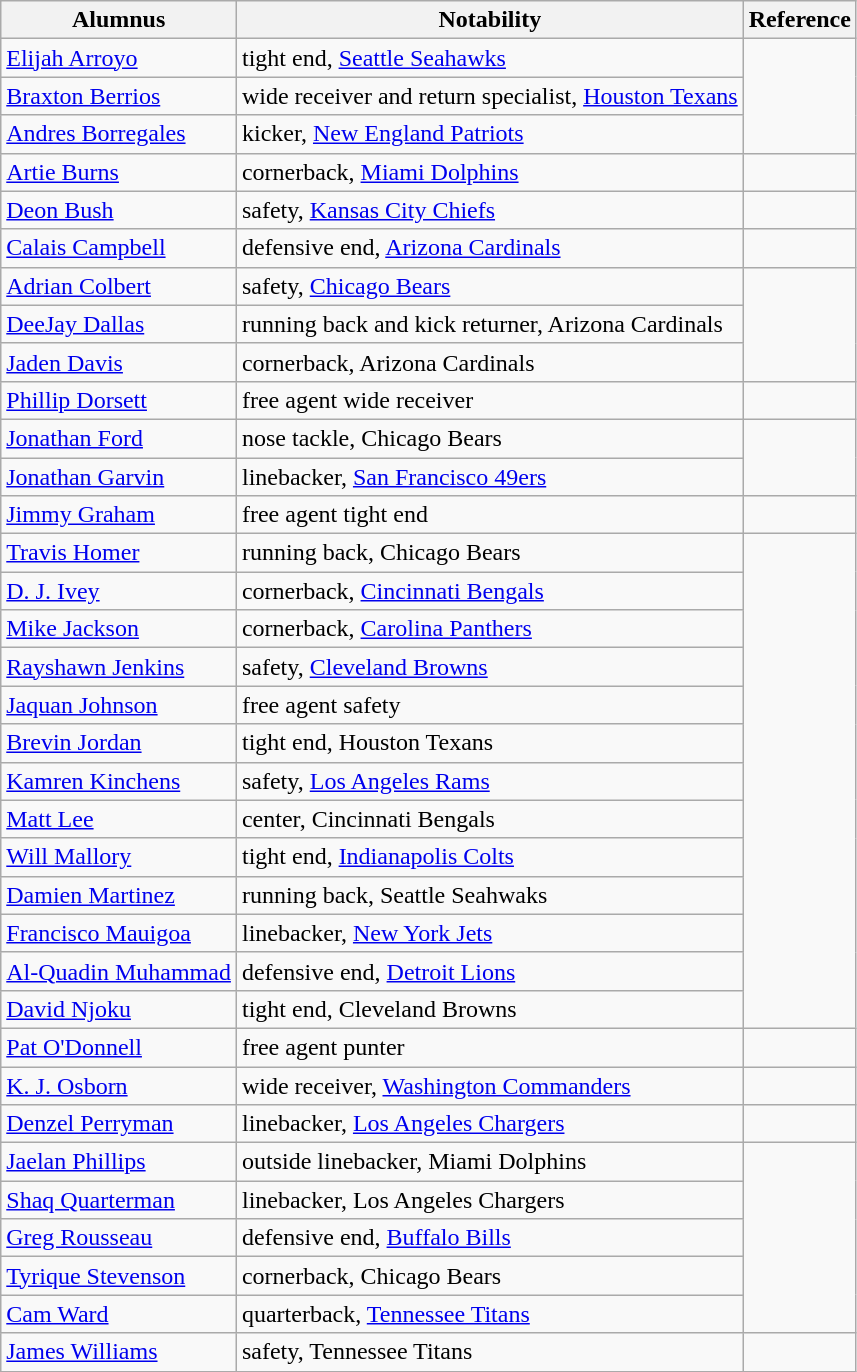<table class="wikitable">
<tr>
<th>Alumnus</th>
<th>Notability</th>
<th>Reference</th>
</tr>
<tr>
<td><a href='#'>Elijah Arroyo</a></td>
<td>tight end, <a href='#'>Seattle Seahawks</a></td>
</tr>
<tr>
<td><a href='#'>Braxton Berrios</a></td>
<td>wide receiver and return specialist, <a href='#'>Houston Texans</a></td>
</tr>
<tr>
<td><a href='#'>Andres Borregales</a></td>
<td>kicker, <a href='#'>New England Patriots</a></td>
</tr>
<tr>
<td><a href='#'>Artie Burns</a></td>
<td>cornerback, <a href='#'>Miami Dolphins</a></td>
<td></td>
</tr>
<tr>
<td><a href='#'>Deon Bush</a></td>
<td>safety, <a href='#'>Kansas City Chiefs</a></td>
</tr>
<tr>
<td><a href='#'>Calais Campbell</a></td>
<td>defensive end, <a href='#'>Arizona Cardinals</a></td>
<td></td>
</tr>
<tr>
<td><a href='#'>Adrian Colbert</a></td>
<td>safety, <a href='#'>Chicago Bears</a></td>
</tr>
<tr>
<td><a href='#'>DeeJay Dallas</a></td>
<td>running back and kick returner, Arizona Cardinals</td>
</tr>
<tr>
<td><a href='#'>Jaden Davis</a></td>
<td>cornerback, Arizona Cardinals</td>
</tr>
<tr>
<td><a href='#'>Phillip Dorsett</a></td>
<td>free agent wide receiver</td>
<td></td>
</tr>
<tr>
<td><a href='#'>Jonathan Ford</a></td>
<td>nose tackle, Chicago Bears</td>
</tr>
<tr>
<td><a href='#'>Jonathan Garvin</a></td>
<td>linebacker, <a href='#'>San Francisco 49ers</a></td>
</tr>
<tr>
<td><a href='#'>Jimmy Graham</a></td>
<td>free agent tight end</td>
<td></td>
</tr>
<tr>
<td><a href='#'>Travis Homer</a></td>
<td>running back, Chicago Bears</td>
</tr>
<tr>
<td><a href='#'>D. J. Ivey</a></td>
<td>cornerback, <a href='#'>Cincinnati Bengals</a></td>
</tr>
<tr>
<td><a href='#'>Mike Jackson</a></td>
<td>cornerback, <a href='#'>Carolina Panthers</a></td>
</tr>
<tr>
<td><a href='#'>Rayshawn Jenkins</a></td>
<td>safety, <a href='#'>Cleveland Browns</a></td>
</tr>
<tr>
<td><a href='#'>Jaquan Johnson</a></td>
<td>free agent safety</td>
</tr>
<tr>
<td><a href='#'>Brevin Jordan</a></td>
<td>tight end, Houston Texans</td>
</tr>
<tr>
<td><a href='#'>Kamren Kinchens</a></td>
<td>safety, <a href='#'>Los Angeles Rams</a></td>
</tr>
<tr>
<td><a href='#'>Matt Lee</a></td>
<td>center, Cincinnati Bengals</td>
</tr>
<tr>
<td><a href='#'>Will Mallory</a></td>
<td>tight end, <a href='#'>Indianapolis Colts</a></td>
</tr>
<tr>
<td><a href='#'>Damien Martinez</a></td>
<td>running back, Seattle Seahwaks</td>
</tr>
<tr>
<td><a href='#'>Francisco Mauigoa</a></td>
<td>linebacker, <a href='#'>New York Jets</a></td>
</tr>
<tr>
<td><a href='#'>Al-Quadin Muhammad</a></td>
<td>defensive end, <a href='#'>Detroit Lions</a></td>
</tr>
<tr>
<td><a href='#'>David Njoku</a></td>
<td>tight end, Cleveland Browns</td>
</tr>
<tr>
<td><a href='#'>Pat O'Donnell</a></td>
<td>free agent punter</td>
<td></td>
</tr>
<tr>
<td><a href='#'>K. J. Osborn</a></td>
<td>wide receiver, <a href='#'>Washington Commanders</a></td>
</tr>
<tr>
<td><a href='#'>Denzel Perryman</a></td>
<td>linebacker, <a href='#'>Los Angeles Chargers</a></td>
<td></td>
</tr>
<tr>
<td><a href='#'>Jaelan Phillips</a></td>
<td>outside linebacker, Miami Dolphins</td>
</tr>
<tr>
<td><a href='#'>Shaq Quarterman</a></td>
<td>linebacker, Los Angeles Chargers</td>
</tr>
<tr>
<td><a href='#'>Greg Rousseau</a></td>
<td>defensive end, <a href='#'>Buffalo Bills</a></td>
</tr>
<tr>
<td><a href='#'>Tyrique Stevenson</a></td>
<td>cornerback, Chicago Bears</td>
</tr>
<tr>
<td><a href='#'>Cam Ward</a></td>
<td>quarterback, <a href='#'>Tennessee Titans</a></td>
</tr>
<tr>
<td><a href='#'>James Williams</a></td>
<td>safety, Tennessee Titans</td>
<td></td>
</tr>
</table>
